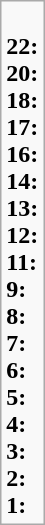<table class="wikitable">
<tr>
<td><br><strong>22:</strong>  <br>
<strong>20:</strong>  <br>
<strong>18:</strong>  <br>
<strong>17:</strong>  <br>
<strong>16:</strong>  <br>
<strong>14:</strong>  <br>
<strong>13:</strong>  <br>
<strong>12:</strong>  <br>
<strong>11:</strong>  <br>
<strong>9:</strong>  <br>
<strong>8:</strong>  <br>
<strong>7:</strong>  <br>
<strong>6:</strong>  <br>
<strong>5:</strong>  <br>
<strong>4:</strong>  <br>
<strong>3:</strong>  <br>
<strong>2:</strong>  <br>
<strong>1:</strong> </td>
</tr>
</table>
